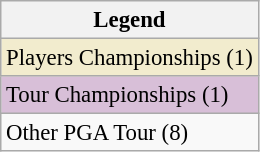<table class="wikitable" style="font-size:95%;">
<tr>
<th>Legend</th>
</tr>
<tr style="background:#f2ecce;">
<td>Players Championships (1)</td>
</tr>
<tr style="background:thistle;">
<td>Tour Championships (1)</td>
</tr>
<tr>
<td>Other PGA Tour (8)</td>
</tr>
</table>
